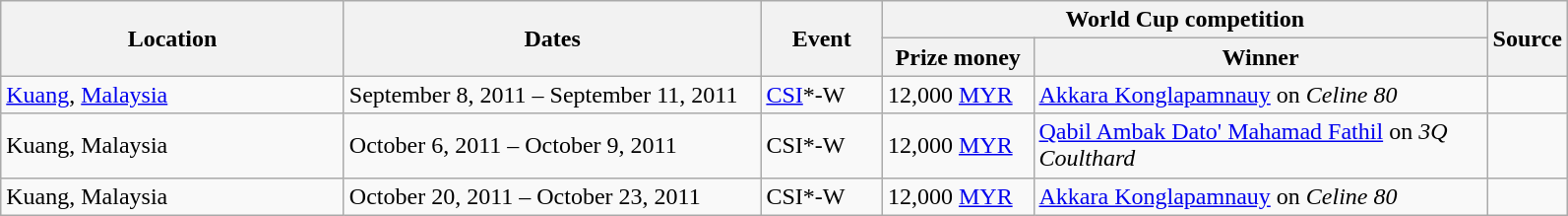<table class="wikitable">
<tr>
<th rowspan=2 width=225>Location</th>
<th rowspan=2 width=275>Dates</th>
<th rowspan=2 width=75>Event</th>
<th colspan=2>World Cup competition</th>
<th rowspan=2>Source</th>
</tr>
<tr>
<th width=95>Prize money</th>
<th width=300>Winner</th>
</tr>
<tr>
<td> <a href='#'>Kuang</a>, <a href='#'>Malaysia</a></td>
<td>September 8, 2011 – September 11, 2011</td>
<td><a href='#'>CSI</a>*-W</td>
<td>12,000 <a href='#'>MYR</a></td>
<td> <a href='#'>Akkara Konglapamnauy</a> on <em>Celine 80</em></td>
<td></td>
</tr>
<tr>
<td> Kuang, Malaysia</td>
<td>October 6, 2011 – October 9, 2011</td>
<td>CSI*-W</td>
<td>12,000 <a href='#'>MYR</a></td>
<td> <a href='#'>Qabil Ambak Dato' Mahamad Fathil</a> on <em>3Q Coulthard</em></td>
<td></td>
</tr>
<tr>
<td> Kuang, Malaysia</td>
<td>October 20, 2011 – October 23, 2011</td>
<td>CSI*-W</td>
<td>12,000 <a href='#'>MYR</a></td>
<td> <a href='#'>Akkara Konglapamnauy</a> on <em>Celine 80</em></td>
<td></td>
</tr>
</table>
